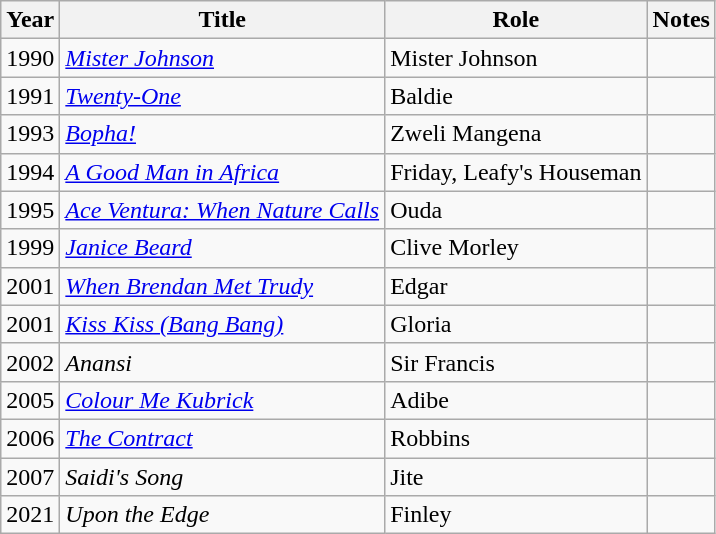<table class="wikitable">
<tr>
<th>Year</th>
<th>Title</th>
<th>Role</th>
<th>Notes</th>
</tr>
<tr>
<td>1990</td>
<td><em><a href='#'>Mister Johnson</a></em></td>
<td>Mister Johnson</td>
<td></td>
</tr>
<tr>
<td>1991</td>
<td><em><a href='#'>Twenty-One</a></em></td>
<td>Baldie</td>
<td></td>
</tr>
<tr>
<td>1993</td>
<td><em><a href='#'>Bopha!</a></em></td>
<td>Zweli Mangena</td>
<td></td>
</tr>
<tr>
<td>1994</td>
<td><em><a href='#'>A Good Man in Africa</a></em></td>
<td>Friday, Leafy's Houseman</td>
<td></td>
</tr>
<tr>
<td>1995</td>
<td><em><a href='#'>Ace Ventura: When Nature Calls</a></em></td>
<td>Ouda</td>
<td></td>
</tr>
<tr>
<td>1999</td>
<td><em><a href='#'>Janice Beard</a></em></td>
<td>Clive Morley</td>
<td></td>
</tr>
<tr>
<td>2001</td>
<td><em><a href='#'>When Brendan Met Trudy</a></em></td>
<td>Edgar</td>
<td></td>
</tr>
<tr>
<td>2001</td>
<td><em><a href='#'>Kiss Kiss (Bang Bang)</a></em></td>
<td>Gloria</td>
<td></td>
</tr>
<tr>
<td>2002</td>
<td><em>Anansi</em></td>
<td>Sir Francis</td>
<td></td>
</tr>
<tr>
<td>2005</td>
<td><em><a href='#'>Colour Me Kubrick</a></em></td>
<td>Adibe</td>
<td></td>
</tr>
<tr>
<td>2006</td>
<td><em><a href='#'>The Contract</a></em></td>
<td>Robbins</td>
<td></td>
</tr>
<tr>
<td>2007</td>
<td><em>Saidi's Song</em></td>
<td>Jite</td>
<td></td>
</tr>
<tr>
<td>2021</td>
<td><em>Upon the Edge</em></td>
<td>Finley</td>
<td></td>
</tr>
</table>
